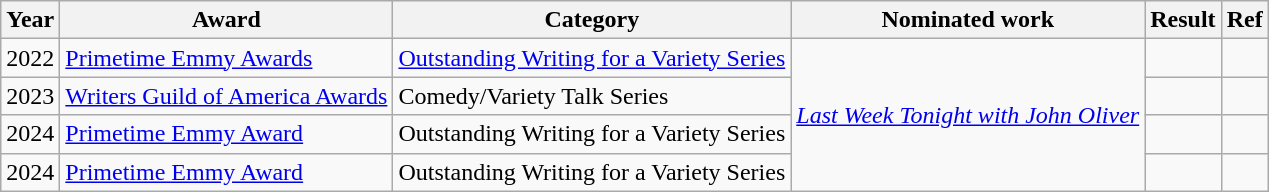<table class="wikitable sortable">
<tr>
<th>Year</th>
<th>Award</th>
<th>Category</th>
<th>Nominated work</th>
<th>Result</th>
<th>Ref</th>
</tr>
<tr>
<td>2022</td>
<td><a href='#'>Primetime Emmy Awards</a></td>
<td><a href='#'>Outstanding Writing for a Variety Series</a></td>
<td rowspan="4"><em><a href='#'>Last Week Tonight with John Oliver</a></em></td>
<td></td>
<td></td>
</tr>
<tr>
<td>2023</td>
<td><a href='#'>Writers Guild of America Awards</a></td>
<td>Comedy/Variety Talk Series</td>
<td></td>
<td></td>
</tr>
<tr>
<td>2024</td>
<td><a href='#'>Primetime Emmy Award</a></td>
<td>Outstanding Writing for a Variety Series</td>
<td></td>
<td></td>
</tr>
<tr>
<td>2024</td>
<td><a href='#'>Primetime Emmy Award</a></td>
<td>Outstanding Writing for a Variety Series</td>
<td></td>
<td></td>
</tr>
</table>
